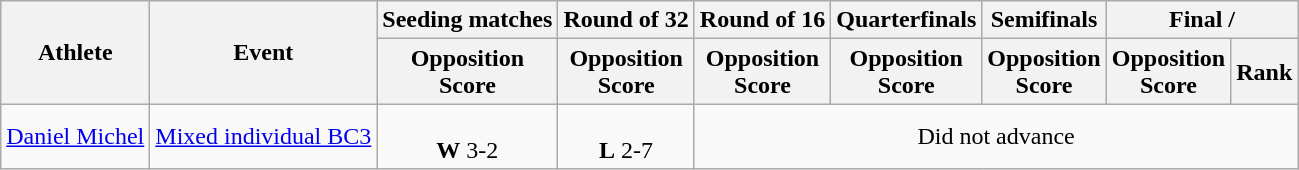<table class=wikitable>
<tr>
<th rowspan="2">Athlete</th>
<th rowspan="2">Event</th>
<th>Seeding matches</th>
<th>Round of 32</th>
<th>Round of 16</th>
<th>Quarterfinals</th>
<th>Semifinals</th>
<th colspan="2">Final / </th>
</tr>
<tr>
<th>Opposition<br>Score</th>
<th>Opposition<br>Score</th>
<th>Opposition<br>Score</th>
<th>Opposition<br>Score</th>
<th>Opposition<br>Score</th>
<th>Opposition<br>Score</th>
<th>Rank</th>
</tr>
<tr>
<td><a href='#'>Daniel Michel</a></td>
<td><a href='#'>Mixed individual BC3</a></td>
<td align="center"><br><strong>W</strong> 3-2</td>
<td align="center"><br><strong>L</strong> 2-7</td>
<td align="center" colspan=5>Did not advance</td>
</tr>
</table>
